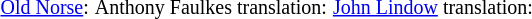<table>
<tr>
<td><br><small><a href='#'>Old Norse</a>:</small></td>
<td><br><small>Anthony Faulkes translation:</small></td>
<td><br><small><a href='#'>John Lindow</a> translation:</small></td>
<td></td>
</tr>
</table>
